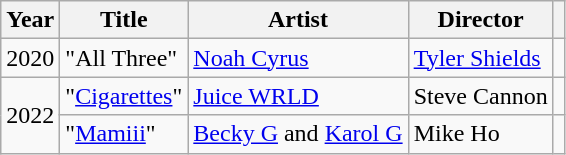<table class="wikitable sortable">
<tr>
<th>Year</th>
<th>Title</th>
<th>Artist</th>
<th class="unsortable">Director</th>
<th class="unsortable"></th>
</tr>
<tr>
<td>2020</td>
<td>"All Three"</td>
<td><a href='#'>Noah Cyrus</a></td>
<td><a href='#'>Tyler Shields</a></td>
<td></td>
</tr>
<tr>
<td rowspan="2">2022</td>
<td>"<a href='#'>Cigarettes</a>"</td>
<td><a href='#'>Juice WRLD</a></td>
<td>Steve Cannon</td>
<td></td>
</tr>
<tr>
<td>"<a href='#'>Mamiii</a>"</td>
<td><a href='#'>Becky G</a> and <a href='#'>Karol G</a></td>
<td>Mike Ho</td>
<td></td>
</tr>
</table>
